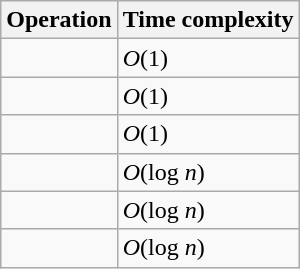<table class="wikitable sortable">
<tr>
<th>Operation</th>
<th>Time complexity</th>
</tr>
<tr>
<td></td>
<td><em>O</em>(1)</td>
</tr>
<tr>
<td></td>
<td><em>O</em>(1)</td>
</tr>
<tr>
<td></td>
<td><em>O</em>(1)</td>
</tr>
<tr>
<td></td>
<td><em>O</em>(log <em>n</em>)</td>
</tr>
<tr>
<td></td>
<td><em>O</em>(log <em>n</em>)</td>
</tr>
<tr>
<td></td>
<td><em>O</em>(log <em>n</em>)</td>
</tr>
</table>
